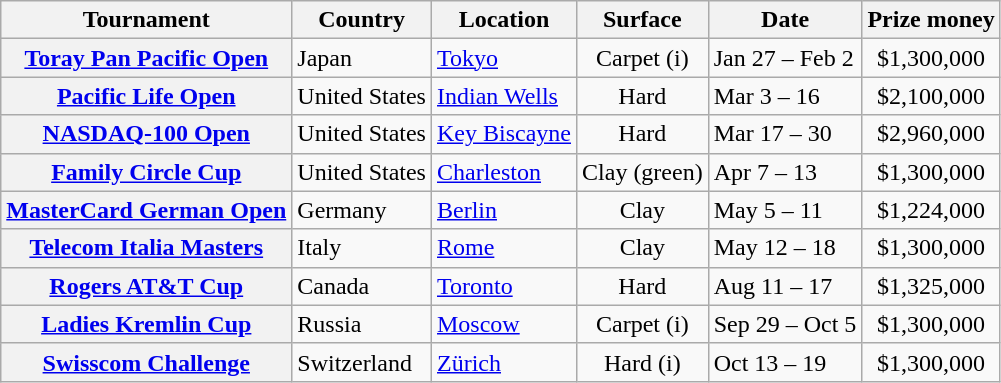<table class="wikitable plainrowheaders nowrap">
<tr>
<th scope="col">Tournament</th>
<th scope="col">Country</th>
<th scope="col">Location</th>
<th scope="col">Surface</th>
<th scope="col">Date</th>
<th scope="col">Prize money</th>
</tr>
<tr>
<th scope="row"><a href='#'>Toray Pan Pacific Open</a></th>
<td>Japan</td>
<td><a href='#'>Tokyo</a></td>
<td align="center">Carpet (i)</td>
<td>Jan 27 – Feb 2</td>
<td align="center">$1,300,000</td>
</tr>
<tr>
<th scope="row"><a href='#'>Pacific Life Open</a></th>
<td>United States</td>
<td><a href='#'>Indian Wells</a></td>
<td align="center">Hard</td>
<td>Mar 3 – 16</td>
<td align="center">$2,100,000</td>
</tr>
<tr>
<th scope="row"><a href='#'>NASDAQ-100 Open</a></th>
<td>United States</td>
<td><a href='#'>Key Biscayne</a></td>
<td align="center">Hard</td>
<td>Mar 17 – 30</td>
<td align="center">$2,960,000</td>
</tr>
<tr>
<th scope="row"><a href='#'>Family Circle Cup</a></th>
<td>United States</td>
<td><a href='#'>Charleston</a></td>
<td align="center">Clay (green)</td>
<td>Apr 7 – 13</td>
<td align="center">$1,300,000</td>
</tr>
<tr>
<th scope="row"><a href='#'>MasterCard German Open</a></th>
<td>Germany</td>
<td><a href='#'>Berlin</a></td>
<td align="center">Clay</td>
<td>May 5 – 11</td>
<td align="center">$1,224,000</td>
</tr>
<tr>
<th scope="row"><a href='#'>Telecom Italia Masters</a></th>
<td>Italy</td>
<td><a href='#'>Rome</a></td>
<td align="center">Clay</td>
<td>May 12 – 18</td>
<td align="center">$1,300,000</td>
</tr>
<tr>
<th scope="row"><a href='#'>Rogers AT&T Cup</a></th>
<td>Canada</td>
<td><a href='#'>Toronto</a></td>
<td align="center">Hard</td>
<td>Aug 11 – 17</td>
<td align="center">$1,325,000</td>
</tr>
<tr>
<th scope="row"><a href='#'>Ladies Kremlin Cup</a></th>
<td>Russia</td>
<td><a href='#'>Moscow</a></td>
<td align="center">Carpet (i)</td>
<td>Sep 29 – Oct 5</td>
<td align="center">$1,300,000</td>
</tr>
<tr>
<th scope="row"><a href='#'>Swisscom Challenge</a></th>
<td>Switzerland</td>
<td><a href='#'>Zürich</a></td>
<td align="center">Hard (i)</td>
<td>Oct 13 – 19</td>
<td align="center">$1,300,000</td>
</tr>
</table>
